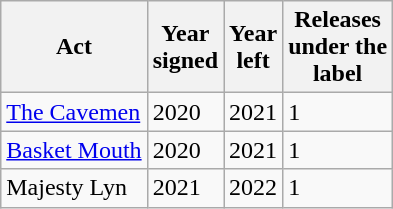<table class="wikitable">
<tr>
<th>Act</th>
<th>Year<br> signed</th>
<th>Year<br> left</th>
<th>Releases<br> under the<br> label</th>
</tr>
<tr>
<td><a href='#'>The Cavemen</a></td>
<td>2020</td>
<td>2021</td>
<td rowspan="1">1</td>
</tr>
<tr>
<td><a href='#'>Basket Mouth</a></td>
<td>2020</td>
<td>2021</td>
<td rowspan="1">1</td>
</tr>
<tr>
<td>Majesty Lyn</td>
<td>2021</td>
<td>2022</td>
<td rowspan="1">1</td>
</tr>
</table>
